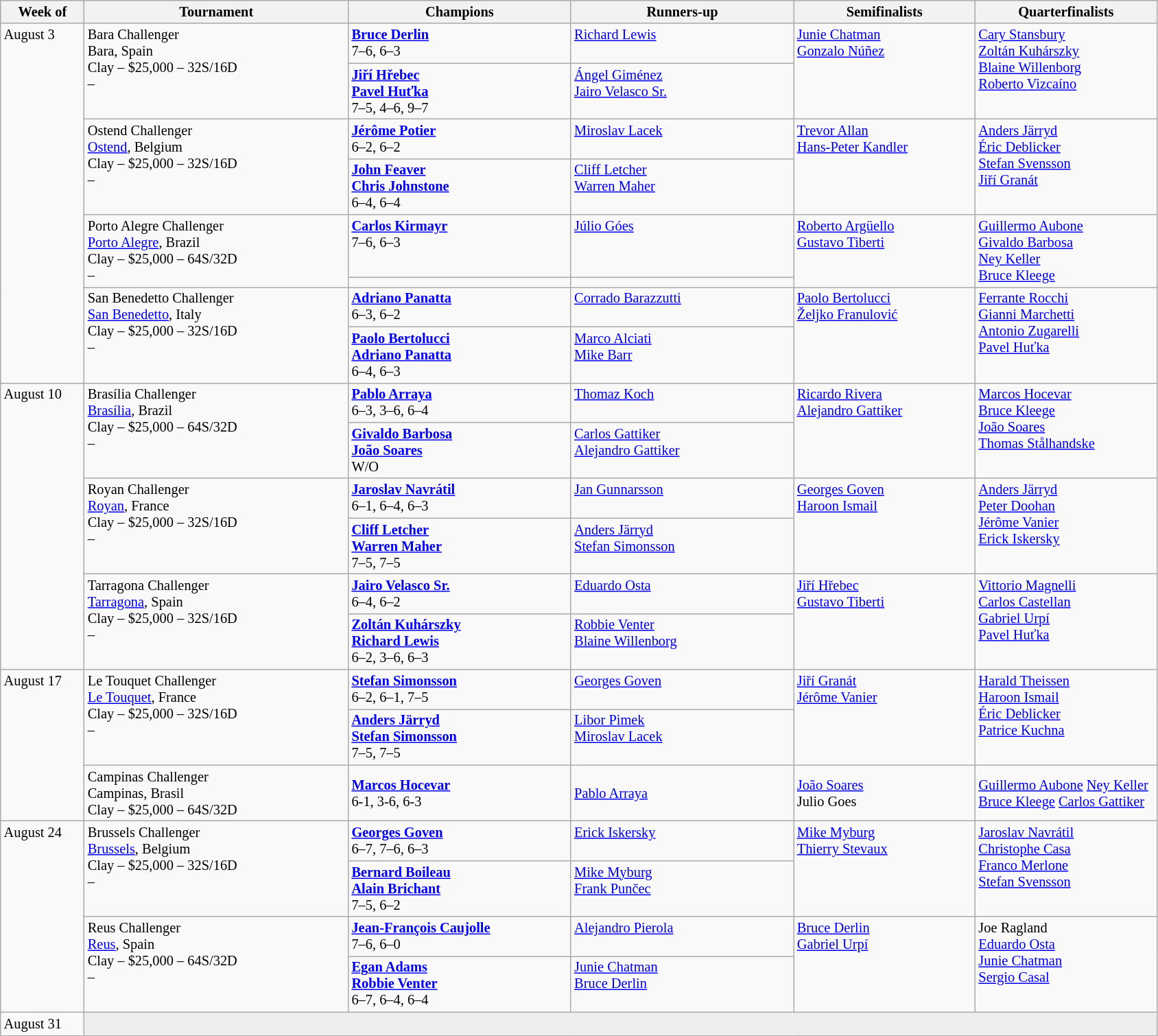<table class="wikitable" style="font-size:85%;">
<tr>
<th width="75">Week of</th>
<th width="250">Tournament</th>
<th width="210">Champions</th>
<th width="210">Runners-up</th>
<th width="170">Semifinalists</th>
<th width="170">Quarterfinalists</th>
</tr>
<tr valign="top">
<td rowspan="8">August 3</td>
<td rowspan="2">Bara Challenger<br> Bara, Spain<br>Clay – $25,000 – 32S/16D<br>  – </td>
<td> <strong><a href='#'>Bruce Derlin</a></strong> <br>7–6, 6–3</td>
<td> <a href='#'>Richard Lewis</a></td>
<td rowspan="2"> <a href='#'>Junie Chatman</a> <br>  <a href='#'>Gonzalo Núñez</a></td>
<td rowspan="2"> <a href='#'>Cary Stansbury</a> <br>  <a href='#'>Zoltán Kuhárszky</a> <br> <a href='#'>Blaine Willenborg</a> <br>  <a href='#'>Roberto Vizcaíno</a></td>
</tr>
<tr valign="top">
<td> <strong><a href='#'>Jiří Hřebec</a></strong> <br> <strong><a href='#'>Pavel Huťka</a></strong><br>7–5, 4–6, 9–7</td>
<td> <a href='#'>Ángel Giménez</a> <br> <a href='#'>Jairo Velasco Sr.</a></td>
</tr>
<tr valign="top">
<td rowspan="2">Ostend Challenger<br> <a href='#'>Ostend</a>, Belgium<br>Clay – $25,000 – 32S/16D<br>  – </td>
<td> <strong><a href='#'>Jérôme Potier</a></strong> <br>6–2, 6–2</td>
<td> <a href='#'>Miroslav Lacek</a></td>
<td rowspan="2"> <a href='#'>Trevor Allan</a> <br>  <a href='#'>Hans-Peter Kandler</a></td>
<td rowspan="2"> <a href='#'>Anders Järryd</a> <br>  <a href='#'>Éric Deblicker</a> <br> <a href='#'>Stefan Svensson</a> <br>  <a href='#'>Jiří Granát</a></td>
</tr>
<tr valign="top">
<td> <strong><a href='#'>John Feaver</a></strong> <br> <strong><a href='#'>Chris Johnstone</a></strong><br>6–4, 6–4</td>
<td> <a href='#'>Cliff Letcher</a> <br> <a href='#'>Warren Maher</a></td>
</tr>
<tr valign="top">
<td rowspan="2">Porto Alegre Challenger<br> <a href='#'>Porto Alegre</a>, Brazil<br>Clay – $25,000 – 64S/32D<br>  – </td>
<td> <strong><a href='#'>Carlos Kirmayr</a></strong> <br>7–6, 6–3</td>
<td> <a href='#'>Júlio Góes</a></td>
<td rowspan="2"> <a href='#'>Roberto Argüello</a> <br>  <a href='#'>Gustavo Tiberti</a></td>
<td rowspan="2"> <a href='#'>Guillermo Aubone</a> <br>  <a href='#'>Givaldo Barbosa</a> <br> <a href='#'>Ney Keller</a> <br>  <a href='#'>Bruce Kleege</a></td>
</tr>
<tr valign="top">
<td></td>
<td></td>
</tr>
<tr valign="top">
<td rowspan="2">San Benedetto Challenger<br> <a href='#'>San Benedetto</a>, Italy<br>Clay – $25,000 – 32S/16D<br>  – </td>
<td> <strong><a href='#'>Adriano Panatta</a></strong> <br>6–3, 6–2</td>
<td> <a href='#'>Corrado Barazzutti</a></td>
<td rowspan="2"> <a href='#'>Paolo Bertolucci</a> <br>  <a href='#'>Željko Franulović</a></td>
<td rowspan="2"> <a href='#'>Ferrante Rocchi</a> <br>  <a href='#'>Gianni Marchetti</a> <br> <a href='#'>Antonio Zugarelli</a> <br>  <a href='#'>Pavel Huťka</a></td>
</tr>
<tr valign="top">
<td> <strong><a href='#'>Paolo Bertolucci</a></strong> <br> <strong><a href='#'>Adriano Panatta</a></strong><br>6–4, 6–3</td>
<td> <a href='#'>Marco Alciati</a> <br> <a href='#'>Mike Barr</a></td>
</tr>
<tr valign="top">
<td rowspan="6">August 10</td>
<td rowspan="2">Brasília Challenger<br> <a href='#'>Brasília</a>, Brazil<br>Clay – $25,000 – 64S/32D<br>  – </td>
<td> <strong><a href='#'>Pablo Arraya</a></strong> <br>6–3, 3–6, 6–4</td>
<td> <a href='#'>Thomaz Koch</a></td>
<td rowspan="2"> <a href='#'>Ricardo Rivera</a> <br>  <a href='#'>Alejandro Gattiker</a></td>
<td rowspan="2"> <a href='#'>Marcos Hocevar</a> <br>  <a href='#'>Bruce Kleege</a> <br> <a href='#'>João Soares</a> <br>  <a href='#'>Thomas Stålhandske</a></td>
</tr>
<tr valign="top">
<td> <strong><a href='#'>Givaldo Barbosa</a></strong> <br> <strong><a href='#'>João Soares</a></strong><br> W/O</td>
<td> <a href='#'>Carlos Gattiker</a> <br> <a href='#'>Alejandro Gattiker</a></td>
</tr>
<tr valign="top">
<td rowspan="2">Royan Challenger<br> <a href='#'>Royan</a>, France<br>Clay – $25,000 – 32S/16D<br>  – </td>
<td> <strong><a href='#'>Jaroslav Navrátil</a></strong> <br>6–1, 6–4, 6–3</td>
<td> <a href='#'>Jan Gunnarsson</a></td>
<td rowspan="2"> <a href='#'>Georges Goven</a> <br>  <a href='#'>Haroon Ismail</a></td>
<td rowspan="2"> <a href='#'>Anders Järryd</a> <br>  <a href='#'>Peter Doohan</a> <br> <a href='#'>Jérôme Vanier</a> <br>  <a href='#'>Erick Iskersky</a></td>
</tr>
<tr valign="top">
<td> <strong><a href='#'>Cliff Letcher</a></strong> <br> <strong><a href='#'>Warren Maher</a></strong><br>7–5, 7–5</td>
<td> <a href='#'>Anders Järryd</a> <br> <a href='#'>Stefan Simonsson</a></td>
</tr>
<tr valign="top">
<td rowspan="2">Tarragona Challenger<br> <a href='#'>Tarragona</a>, Spain<br>Clay – $25,000 – 32S/16D<br>  – </td>
<td> <strong><a href='#'>Jairo Velasco Sr.</a></strong> <br>6–4, 6–2</td>
<td> <a href='#'>Eduardo Osta</a></td>
<td rowspan="2"> <a href='#'>Jiří Hřebec</a> <br>  <a href='#'>Gustavo Tiberti</a></td>
<td rowspan="2"> <a href='#'>Vittorio Magnelli</a> <br>  <a href='#'>Carlos Castellan</a> <br> <a href='#'>Gabriel Urpí</a> <br>  <a href='#'>Pavel Huťka</a></td>
</tr>
<tr valign="top">
<td> <strong><a href='#'>Zoltán Kuhárszky</a></strong> <br> <strong><a href='#'>Richard Lewis</a></strong><br>6–2, 3–6, 6–3</td>
<td> <a href='#'>Robbie Venter</a> <br> <a href='#'>Blaine Willenborg</a></td>
</tr>
<tr valign="top">
<td rowspan="3">August 17</td>
<td rowspan="2">Le Touquet Challenger<br> <a href='#'>Le Touquet</a>, France<br>Clay – $25,000 – 32S/16D<br>  – </td>
<td> <strong><a href='#'>Stefan Simonsson</a></strong> <br>6–2, 6–1, 7–5</td>
<td> <a href='#'>Georges Goven</a></td>
<td rowspan="2"> <a href='#'>Jiří Granát</a> <br>  <a href='#'>Jérôme Vanier</a></td>
<td rowspan="2"> <a href='#'>Harald Theissen</a> <br>  <a href='#'>Haroon Ismail</a> <br> <a href='#'>Éric Deblicker</a> <br>  <a href='#'>Patrice Kuchna</a></td>
</tr>
<tr valign="top">
<td> <strong><a href='#'>Anders Järryd</a></strong> <br> <strong><a href='#'>Stefan Simonsson</a></strong><br>7–5, 7–5</td>
<td> <a href='#'>Libor Pimek</a> <br> <a href='#'>Miroslav Lacek</a></td>
</tr>
<tr>
<td>Campinas Challenger<br>Campinas, Brasil<br>Clay – $25,000 – 64S/32D</td>
<td> <strong><a href='#'>Marcos Hocevar</a></strong><br>6-1, 3-6, 6-3</td>
<td> <a href='#'>Pablo Arraya</a></td>
<td> <a href='#'>João Soares</a><br> Julio Goes</td>
<td> <a href='#'>Guillermo Aubone</a> <a href='#'>Ney Keller</a>           <a href='#'>Bruce Kleege</a>     <a href='#'>Carlos Gattiker</a></td>
</tr>
<tr valign="top">
<td rowspan="4">August 24</td>
<td rowspan="2">Brussels Challenger<br> <a href='#'>Brussels</a>, Belgium<br>Clay – $25,000 – 32S/16D<br>  – </td>
<td> <strong><a href='#'>Georges Goven</a></strong> <br>6–7, 7–6, 6–3</td>
<td> <a href='#'>Erick Iskersky</a></td>
<td rowspan="2"> <a href='#'>Mike Myburg</a> <br>  <a href='#'>Thierry Stevaux</a></td>
<td rowspan="2"> <a href='#'>Jaroslav Navrátil</a> <br>  <a href='#'>Christophe Casa</a> <br> <a href='#'>Franco Merlone</a> <br>  <a href='#'>Stefan Svensson</a></td>
</tr>
<tr valign="top">
<td> <strong><a href='#'>Bernard Boileau</a></strong> <br> <strong><a href='#'>Alain Brichant</a></strong><br>7–5, 6–2</td>
<td> <a href='#'>Mike Myburg</a> <br> <a href='#'>Frank Punčec</a></td>
</tr>
<tr valign="top">
<td rowspan="2">Reus Challenger<br> <a href='#'>Reus</a>, Spain<br>Clay – $25,000 – 64S/32D<br>  – </td>
<td> <strong><a href='#'>Jean-François Caujolle</a></strong> <br>7–6, 6–0</td>
<td> <a href='#'>Alejandro Pierola</a></td>
<td rowspan="2"> <a href='#'>Bruce Derlin</a> <br>  <a href='#'>Gabriel Urpí</a></td>
<td rowspan="2"> Joe Ragland <br>  <a href='#'>Eduardo Osta</a> <br> <a href='#'>Junie Chatman</a> <br>  <a href='#'>Sergio Casal</a></td>
</tr>
<tr valign="top">
<td> <strong><a href='#'>Egan Adams</a></strong> <br> <strong><a href='#'>Robbie Venter</a></strong><br>6–7, 6–4, 6–4</td>
<td> <a href='#'>Junie Chatman</a> <br> <a href='#'>Bruce Derlin</a></td>
</tr>
<tr valign="top">
<td rowspan="1">August 31</td>
<td colspan="5" bgcolor="#ededed"></td>
</tr>
</table>
